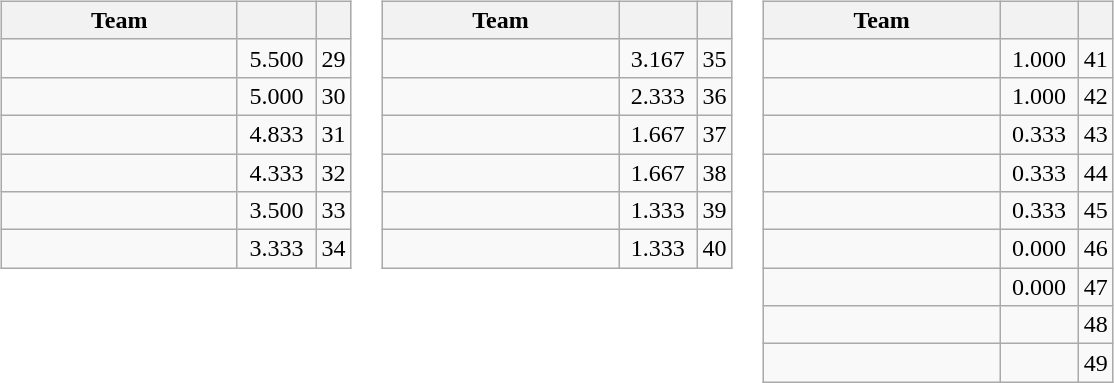<table>
<tr valign=top>
<td><br><table class="wikitable" style="text-align: center;">
<tr>
<th width=150>Team</th>
<th width=45></th>
<th></th>
</tr>
<tr>
<td align=left></td>
<td>5.500</td>
<td>29</td>
</tr>
<tr>
<td align=left></td>
<td>5.000</td>
<td>30</td>
</tr>
<tr>
<td align=left></td>
<td>4.833</td>
<td>31</td>
</tr>
<tr>
<td align=left></td>
<td>4.333</td>
<td>32</td>
</tr>
<tr>
<td align=left></td>
<td>3.500</td>
<td>33</td>
</tr>
<tr>
<td align=left></td>
<td>3.333</td>
<td>34</td>
</tr>
</table>
</td>
<td><br><table class="wikitable" style="text-align: center;">
<tr>
<th width=150>Team</th>
<th width=45></th>
<th></th>
</tr>
<tr>
<td align=left></td>
<td>3.167</td>
<td>35</td>
</tr>
<tr>
<td align=left></td>
<td>2.333</td>
<td>36</td>
</tr>
<tr>
<td align=left></td>
<td>1.667</td>
<td>37</td>
</tr>
<tr>
<td align=left></td>
<td>1.667</td>
<td>38</td>
</tr>
<tr>
<td align=left></td>
<td>1.333</td>
<td>39</td>
</tr>
<tr>
<td align=left></td>
<td>1.333</td>
<td>40</td>
</tr>
</table>
</td>
<td><br><table class="wikitable" style="text-align: center;">
<tr>
<th width=150>Team</th>
<th width=45></th>
<th></th>
</tr>
<tr>
<td align=left></td>
<td>1.000</td>
<td>41</td>
</tr>
<tr>
<td align=left></td>
<td>1.000</td>
<td>42</td>
</tr>
<tr>
<td align=left></td>
<td>0.333</td>
<td>43</td>
</tr>
<tr>
<td align=left></td>
<td>0.333</td>
<td>44</td>
</tr>
<tr>
<td align=left></td>
<td>0.333</td>
<td>45</td>
</tr>
<tr>
<td align=left></td>
<td>0.000</td>
<td>46</td>
</tr>
<tr>
<td align=left></td>
<td>0.000</td>
<td>47</td>
</tr>
<tr>
<td align=left></td>
<td></td>
<td>48</td>
</tr>
<tr>
<td align=left></td>
<td></td>
<td>49</td>
</tr>
</table>
</td>
</tr>
</table>
